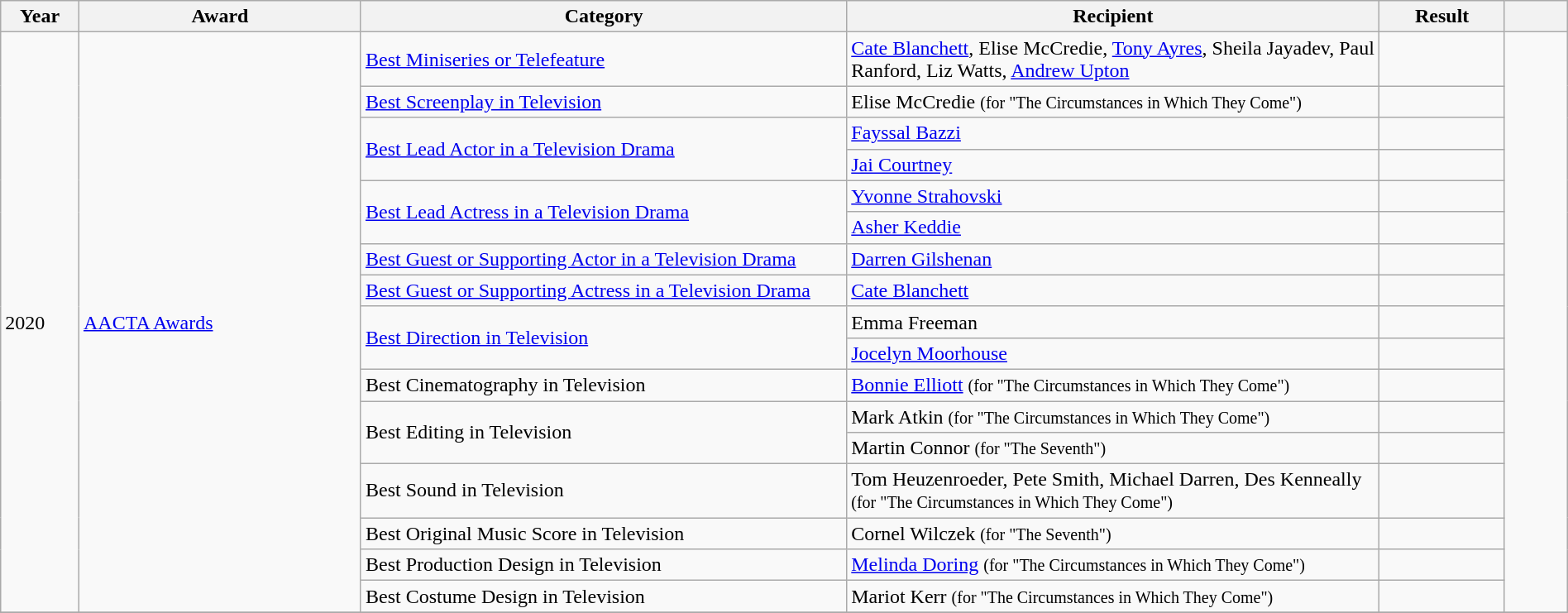<table class="wikitable sortable plainrowheaders" style="width:100%;">
<tr>
<th scope="col" style="width:5%;">Year</th>
<th scope="col" style="width:18%;">Award</th>
<th scope="col" style="width:31%;">Category</th>
<th scope="col" style="width:34%;">Recipient</th>
<th scope="col" style="width:8%;">Result</th>
<th scope="col" style="width:4%;" class="unsortable"></th>
</tr>
<tr>
<td rowspan="17">2020</td>
<td rowspan="17"><a href='#'>AACTA Awards</a></td>
<td><a href='#'>Best Miniseries or Telefeature</a></td>
<td><a href='#'>Cate Blanchett</a>, Elise McCredie, <a href='#'>Tony Ayres</a>, Sheila Jayadev, Paul Ranford, Liz Watts, <a href='#'>Andrew Upton</a></td>
<td></td>
<td rowspan="17"></td>
</tr>
<tr>
<td><a href='#'>Best Screenplay in Television</a></td>
<td>Elise McCredie <small>(for "The Circumstances in Which They Come")</small></td>
<td></td>
</tr>
<tr>
<td rowspan="2"><a href='#'>Best Lead Actor in a Television Drama</a></td>
<td><a href='#'>Fayssal Bazzi</a></td>
<td></td>
</tr>
<tr>
<td><a href='#'>Jai Courtney</a></td>
<td></td>
</tr>
<tr>
<td rowspan="2"><a href='#'>Best Lead Actress in a Television Drama</a></td>
<td><a href='#'>Yvonne Strahovski</a></td>
<td></td>
</tr>
<tr>
<td><a href='#'>Asher Keddie</a></td>
<td></td>
</tr>
<tr>
<td><a href='#'>Best Guest or Supporting Actor in a Television Drama</a></td>
<td><a href='#'>Darren Gilshenan</a></td>
<td></td>
</tr>
<tr>
<td><a href='#'>Best Guest or Supporting Actress in a Television Drama</a></td>
<td><a href='#'>Cate Blanchett</a></td>
<td></td>
</tr>
<tr>
<td rowspan="2"><a href='#'>Best Direction in Television</a></td>
<td>Emma Freeman</td>
<td></td>
</tr>
<tr>
<td><a href='#'>Jocelyn Moorhouse</a></td>
<td></td>
</tr>
<tr>
<td>Best Cinematography in Television</td>
<td><a href='#'>Bonnie Elliott</a> <small>(for "The Circumstances in Which They Come")</small></td>
<td></td>
</tr>
<tr>
<td rowspan="2">Best Editing in Television</td>
<td>Mark Atkin <small>(for "The Circumstances in Which They Come")</small></td>
<td></td>
</tr>
<tr>
<td>Martin Connor <small>(for "The Seventh")</small></td>
<td></td>
</tr>
<tr>
<td>Best Sound in Television</td>
<td>Tom Heuzenroeder, Pete Smith, Michael Darren, Des Kenneally <small>(for "The Circumstances in Which They Come")</small></td>
<td></td>
</tr>
<tr>
<td>Best Original Music Score in Television</td>
<td>Cornel Wilczek <small>(for "The Seventh")</small></td>
<td></td>
</tr>
<tr>
<td>Best Production Design in Television</td>
<td><a href='#'>Melinda Doring</a> <small>(for "The Circumstances in Which They Come")</small></td>
<td></td>
</tr>
<tr>
<td>Best Costume Design in Television</td>
<td>Mariot Kerr <small>(for "The Circumstances in Which They Come")</small></td>
<td></td>
</tr>
<tr>
</tr>
</table>
